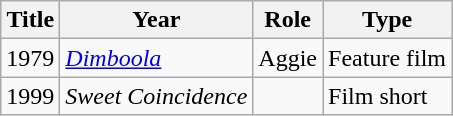<table class="wikitable">
<tr>
<th>Title</th>
<th>Year</th>
<th>Role</th>
<th>Type</th>
</tr>
<tr>
<td>1979</td>
<td><em><a href='#'>Dimboola</a></em></td>
<td>Aggie</td>
<td>Feature film</td>
</tr>
<tr>
<td>1999</td>
<td><em>Sweet Coincidence</em></td>
<td></td>
<td>Film short</td>
</tr>
</table>
